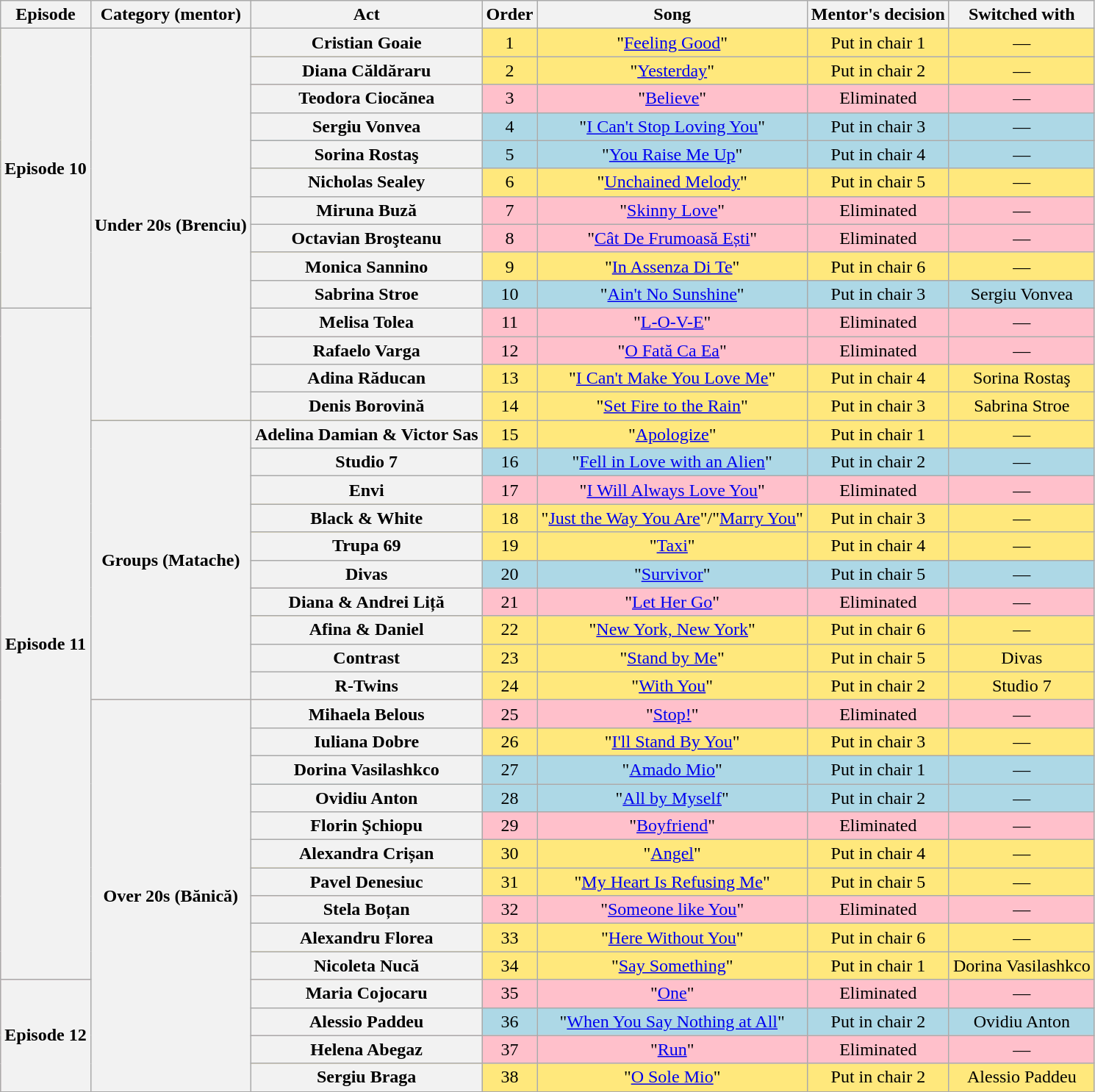<table class="wikitable plainrowheaders" style="text-align: center;">
<tr>
<th scope="col">Episode</th>
<th>Category (mentor)</th>
<th>Act</th>
<th>Order</th>
<th>Song</th>
<th>Mentor's decision</th>
<th>Switched with</th>
</tr>
<tr bgcolor=#FFE87C>
<th rowspan=10>Episode 10 <br></th>
<th rowspan=14>Under 20s (Brenciu)</th>
<th scope="row">Cristian Goaie</th>
<td>1</td>
<td>"<a href='#'>Feeling Good</a>"</td>
<td>Put in chair 1</td>
<td>—</td>
</tr>
<tr bgcolor=#FFE87C>
<th scope="row">Diana Căldăraru</th>
<td>2</td>
<td>"<a href='#'>Yesterday</a>"</td>
<td>Put in chair 2</td>
<td>—</td>
</tr>
<tr bgcolor=pink>
<th scope="row">Teodora Ciocănea</th>
<td>3</td>
<td>"<a href='#'>Believe</a>"</td>
<td>Eliminated</td>
<td>—</td>
</tr>
<tr bgcolor=lightblue>
<th scope="row">Sergiu Vonvea</th>
<td>4</td>
<td>"<a href='#'>I Can't Stop Loving You</a>"</td>
<td>Put in chair 3</td>
<td>—</td>
</tr>
<tr bgcolor=lightblue>
<th scope=row>Sorina Rostaş</th>
<td>5</td>
<td>"<a href='#'>You Raise Me Up</a>"</td>
<td>Put in chair 4</td>
<td>—</td>
</tr>
<tr bgcolor=#FFE87C>
<th scope=row>Nicholas Sealey</th>
<td>6</td>
<td>"<a href='#'>Unchained Melody</a>"</td>
<td>Put in chair 5</td>
<td>—</td>
</tr>
<tr bgcolor=pink>
<th scope=row>Miruna Buză</th>
<td>7</td>
<td>"<a href='#'>Skinny Love</a>"</td>
<td>Eliminated</td>
<td>—</td>
</tr>
<tr bgcolor=pink>
<th scope=row>Octavian Broşteanu</th>
<td>8</td>
<td>"<a href='#'>Cât De Frumoasă Ești</a>"</td>
<td>Eliminated</td>
<td>—</td>
</tr>
<tr bgcolor=#FFE87C>
<th scope=row>Monica Sannino</th>
<td>9</td>
<td>"<a href='#'>In Assenza Di Te</a>"</td>
<td>Put in chair 6</td>
<td>—</td>
</tr>
<tr bgcolor=lightblue>
<th scope=row>Sabrina Stroe</th>
<td>10</td>
<td>"<a href='#'>Ain't No Sunshine</a>"</td>
<td>Put in chair 3</td>
<td>Sergiu Vonvea</td>
</tr>
<tr bgcolor=pink>
<th rowspan=24>Episode 11 <br></th>
<th scope=row>Melisa Tolea</th>
<td>11</td>
<td>"<a href='#'>L-O-V-E</a>"</td>
<td>Eliminated</td>
<td>—</td>
</tr>
<tr bgcolor=pink>
<th scope=row>Rafaelo Varga</th>
<td>12</td>
<td>"<a href='#'>O Fată Ca Ea</a>"</td>
<td>Eliminated</td>
<td>—</td>
</tr>
<tr bgcolor=#FFE87C>
<th scope=row>Adina Răducan</th>
<td>13</td>
<td>"<a href='#'>I Can't Make You Love Me</a>"</td>
<td>Put in chair 4</td>
<td>Sorina Rostaş</td>
</tr>
<tr bgcolor=#FFE87C>
<th scope=row>Denis Borovină</th>
<td>14</td>
<td>"<a href='#'>Set Fire to the Rain</a>"</td>
<td>Put in chair 3</td>
<td>Sabrina Stroe</td>
</tr>
<tr bgcolor=#FFE87C>
<th rowspan=10>Groups (Matache)</th>
<th scope=row>Adelina Damian & Victor Sas</th>
<td>15</td>
<td>"<a href='#'>Apologize</a>"</td>
<td>Put in chair 1</td>
<td>—</td>
</tr>
<tr bgcolor=lightblue>
<th scope=row>Studio 7</th>
<td>16</td>
<td>"<a href='#'>Fell in Love with an Alien</a>"</td>
<td>Put in chair 2</td>
<td>—</td>
</tr>
<tr bgcolor=pink>
<th scope=row>Envi</th>
<td>17</td>
<td>"<a href='#'>I Will Always Love You</a>"</td>
<td>Eliminated</td>
<td>—</td>
</tr>
<tr bgcolor=#FFE87C>
<th scope=row>Black & White</th>
<td>18</td>
<td>"<a href='#'>Just the Way You Are</a>"/"<a href='#'>Marry You</a>"</td>
<td>Put in chair 3</td>
<td>—</td>
</tr>
<tr bgcolor=#FFE87C>
<th scope=row>Trupa 69</th>
<td>19</td>
<td>"<a href='#'>Taxi</a>"</td>
<td>Put in chair 4</td>
<td>—</td>
</tr>
<tr bgcolor=lightblue>
<th scope=row>Divas</th>
<td>20</td>
<td>"<a href='#'>Survivor</a>"</td>
<td>Put in chair 5</td>
<td>—</td>
</tr>
<tr bgcolor=pink>
<th scope=row>Diana & Andrei Liță</th>
<td>21</td>
<td>"<a href='#'>Let Her Go</a>"</td>
<td>Eliminated</td>
<td>—</td>
</tr>
<tr bgcolor=#FFE87C>
<th scope=row>Afina & Daniel </th>
<td>22</td>
<td>"<a href='#'>New York, New York</a>" </td>
<td>Put in chair 6</td>
<td>—</td>
</tr>
<tr bgcolor=#FFE87C>
<th scope=row>Contrast</th>
<td>23</td>
<td>"<a href='#'>Stand by Me</a>"</td>
<td>Put in chair 5</td>
<td>Divas</td>
</tr>
<tr bgcolor=#FFE87C>
<th scope=row>R-Twins</th>
<td>24</td>
<td>"<a href='#'>With You</a>"</td>
<td>Put in chair 2</td>
<td>Studio 7</td>
</tr>
<tr bgcolor=pink>
<th rowspan=14>Over 20s (Bănică)</th>
<th scope=row>Mihaela Belous</th>
<td>25</td>
<td>"<a href='#'>Stop!</a>"</td>
<td>Eliminated</td>
<td>—</td>
</tr>
<tr bgcolor=#FFE87C>
<th scope=row>Iuliana Dobre</th>
<td>26</td>
<td>"<a href='#'>I'll Stand By You</a>"</td>
<td>Put in chair 3</td>
<td>—</td>
</tr>
<tr bgcolor=lightblue>
<th scope=row>Dorina Vasilashkco</th>
<td>27</td>
<td>"<a href='#'>Amado Mio</a>"</td>
<td>Put in chair 1</td>
<td>—</td>
</tr>
<tr bgcolor=lightblue>
<th scope=row>Ovidiu Anton</th>
<td>28</td>
<td>"<a href='#'>All by Myself</a>"</td>
<td>Put in chair 2</td>
<td>—</td>
</tr>
<tr bgcolor=pink>
<th scope=row>Florin Şchiopu</th>
<td>29</td>
<td>"<a href='#'>Boyfriend</a>"</td>
<td>Eliminated</td>
<td>—</td>
</tr>
<tr bgcolor=#FFE87C>
<th scope=row>Alexandra Crișan</th>
<td>30</td>
<td>"<a href='#'>Angel</a>"</td>
<td>Put in chair 4</td>
<td>—</td>
</tr>
<tr bgcolor=#FFE87C>
<th scope=row>Pavel Denesiuc</th>
<td>31</td>
<td>"<a href='#'>My Heart Is Refusing Me</a>"</td>
<td>Put in chair 5</td>
<td>—</td>
</tr>
<tr bgcolor=pink>
<th scope=row>Stela Boțan</th>
<td>32</td>
<td>"<a href='#'>Someone like You</a>"</td>
<td>Eliminated</td>
<td>—</td>
</tr>
<tr bgcolor=#FFE87C>
<th scope=row>Alexandru Florea</th>
<td>33</td>
<td>"<a href='#'>Here Without You</a>"</td>
<td>Put in chair 6</td>
<td>—</td>
</tr>
<tr bgcolor=#FFE87C>
<th scope=row>Nicoleta Nucă</th>
<td>34</td>
<td>"<a href='#'>Say Something</a>"</td>
<td>Put in chair 1</td>
<td>Dorina Vasilashkco</td>
</tr>
<tr bgcolor=pink>
<th rowspan=4>Episode 12 <br></th>
<th scope=row>Maria Cojocaru</th>
<td>35</td>
<td>"<a href='#'>One</a>"</td>
<td>Eliminated</td>
<td>—</td>
</tr>
<tr bgcolor=lightblue>
<th scope=row>Alessio Paddeu</th>
<td>36</td>
<td>"<a href='#'>When You Say Nothing at All</a>"</td>
<td>Put in chair 2</td>
<td>Ovidiu Anton</td>
</tr>
<tr bgcolor=pink>
<th scope=row>Helena Abegaz</th>
<td>37</td>
<td>"<a href='#'>Run</a>"</td>
<td>Eliminated</td>
<td>—</td>
</tr>
<tr bgcolor=#FFE87C>
<th scope=row>Sergiu Braga</th>
<td>38</td>
<td>"<a href='#'>O Sole Mio</a>"</td>
<td>Put in chair 2</td>
<td>Alessio Paddeu</td>
</tr>
</table>
